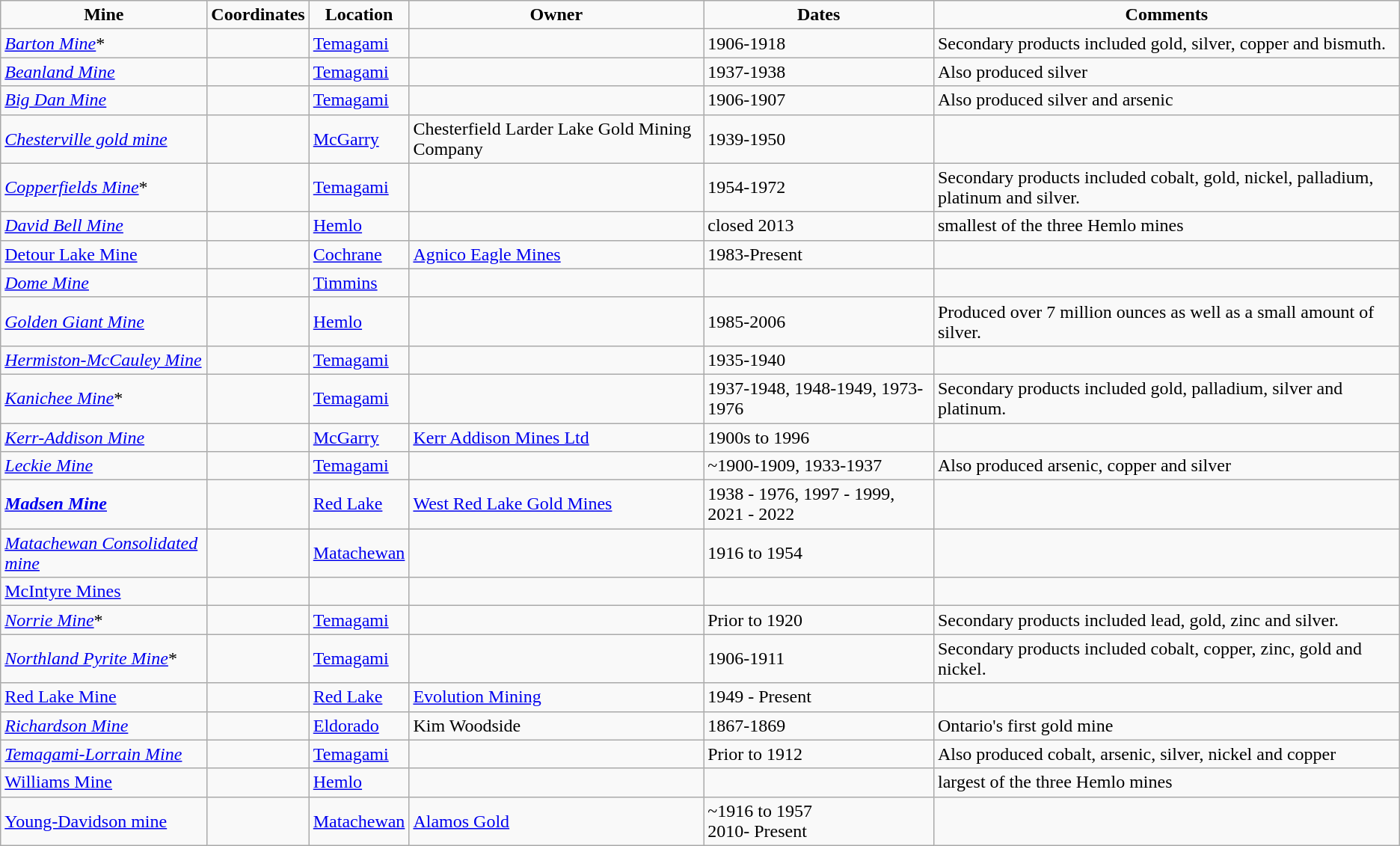<table class="sortable wikitable">
<tr align="center">
<td><strong>Mine</strong></td>
<td><strong>Coordinates</strong></td>
<td><strong>Location</strong></td>
<td><strong>Owner</strong></td>
<td><strong>Dates</strong></td>
<td><strong>Comments</strong></td>
</tr>
<tr>
<td><em><a href='#'>Barton Mine</a></em>*</td>
<td></td>
<td><a href='#'>Temagami</a></td>
<td></td>
<td>1906-1918</td>
<td>Secondary products included gold, silver, copper and bismuth.</td>
</tr>
<tr>
<td><em><a href='#'>Beanland Mine</a></em></td>
<td></td>
<td><a href='#'>Temagami</a></td>
<td></td>
<td>1937-1938</td>
<td>Also produced silver</td>
</tr>
<tr>
<td><em><a href='#'>Big Dan Mine</a></em></td>
<td></td>
<td><a href='#'>Temagami</a></td>
<td></td>
<td>1906-1907</td>
<td>Also produced silver and arsenic</td>
</tr>
<tr>
<td><em><a href='#'>Chesterville gold mine</a></em></td>
<td></td>
<td><a href='#'>McGarry</a></td>
<td>Chesterfield Larder Lake Gold Mining Company</td>
<td>1939-1950</td>
<td></td>
</tr>
<tr>
<td><em><a href='#'>Copperfields Mine</a></em>*</td>
<td></td>
<td><a href='#'>Temagami</a></td>
<td></td>
<td>1954-1972</td>
<td>Secondary products included cobalt, gold, nickel, palladium, platinum and silver.</td>
</tr>
<tr>
<td><em><a href='#'>David Bell Mine</a></em></td>
<td></td>
<td><a href='#'>Hemlo</a></td>
<td></td>
<td>closed 2013</td>
<td>smallest of the three Hemlo mines</td>
</tr>
<tr>
<td><a href='#'>Detour Lake Mine</a></td>
<td></td>
<td><a href='#'>Cochrane</a></td>
<td><a href='#'>Agnico Eagle Mines</a></td>
<td>1983-Present</td>
<td></td>
</tr>
<tr>
<td><em><a href='#'>Dome Mine</a></em></td>
<td></td>
<td><a href='#'>Timmins</a></td>
<td></td>
<td></td>
<td></td>
</tr>
<tr>
<td><em><a href='#'>Golden Giant Mine</a></em></td>
<td></td>
<td><a href='#'>Hemlo</a></td>
<td></td>
<td>1985-2006</td>
<td>Produced over 7 million ounces as well as a small amount of silver.</td>
</tr>
<tr>
<td><em><a href='#'>Hermiston-McCauley Mine</a></em></td>
<td></td>
<td><a href='#'>Temagami</a></td>
<td></td>
<td>1935-1940</td>
<td></td>
</tr>
<tr>
<td><em><a href='#'>Kanichee Mine</a></em>*</td>
<td></td>
<td><a href='#'>Temagami</a></td>
<td></td>
<td>1937-1948, 1948-1949, 1973-1976</td>
<td>Secondary products included gold, palladium, silver and platinum.</td>
</tr>
<tr>
<td><em><a href='#'>Kerr-Addison Mine</a></em></td>
<td></td>
<td><a href='#'>McGarry</a></td>
<td><a href='#'>Kerr Addison  Mines Ltd</a></td>
<td>1900s to 1996</td>
<td></td>
</tr>
<tr>
<td><em><a href='#'>Leckie Mine</a></em></td>
<td></td>
<td><a href='#'>Temagami</a></td>
<td></td>
<td>~1900-1909, 1933-1937</td>
<td>Also produced arsenic, copper and silver</td>
</tr>
<tr>
<td><strong><em><a href='#'>Madsen Mine</a></em></strong></td>
<td></td>
<td><a href='#'>Red Lake</a></td>
<td><a href='#'>West Red Lake Gold Mines</a></td>
<td>1938 - 1976, 1997 - 1999, 2021 - 2022</td>
<td></td>
</tr>
<tr>
<td><em><a href='#'>Matachewan Consolidated mine</a></em></td>
<td></td>
<td><a href='#'>Matachewan</a></td>
<td></td>
<td>1916 to 1954</td>
<td></td>
</tr>
<tr>
<td><a href='#'>McIntyre Mines</a></td>
<td></td>
<td></td>
<td></td>
<td></td>
<td></td>
</tr>
<tr>
<td><em><a href='#'>Norrie Mine</a></em>*</td>
<td></td>
<td><a href='#'>Temagami</a></td>
<td></td>
<td>Prior to 1920</td>
<td>Secondary products included lead, gold, zinc and silver.</td>
</tr>
<tr>
<td><em><a href='#'>Northland Pyrite Mine</a></em>*</td>
<td></td>
<td><a href='#'>Temagami</a></td>
<td></td>
<td>1906-1911</td>
<td>Secondary products included cobalt, copper, zinc, gold and nickel.</td>
</tr>
<tr>
<td><a href='#'>Red Lake Mine</a></td>
<td></td>
<td><a href='#'>Red Lake</a></td>
<td><a href='#'>Evolution Mining</a></td>
<td>1949 - Present</td>
<td></td>
</tr>
<tr>
<td><em><a href='#'>Richardson Mine</a></em></td>
<td></td>
<td><a href='#'>Eldorado</a></td>
<td>Kim Woodside</td>
<td>1867-1869</td>
<td>Ontario's first gold mine</td>
</tr>
<tr>
<td><em><a href='#'>Temagami-Lorrain Mine</a></em></td>
<td></td>
<td><a href='#'>Temagami</a></td>
<td></td>
<td>Prior to 1912</td>
<td>Also produced cobalt, arsenic, silver, nickel and copper</td>
</tr>
<tr>
<td><a href='#'>Williams Mine</a></td>
<td></td>
<td><a href='#'>Hemlo</a></td>
<td></td>
<td></td>
<td>largest of the three Hemlo mines</td>
</tr>
<tr>
<td><a href='#'>Young-Davidson mine</a></td>
<td></td>
<td><a href='#'>Matachewan</a></td>
<td><a href='#'>Alamos Gold</a></td>
<td>~1916 to 1957<br>2010- Present</td>
<td></td>
</tr>
</table>
